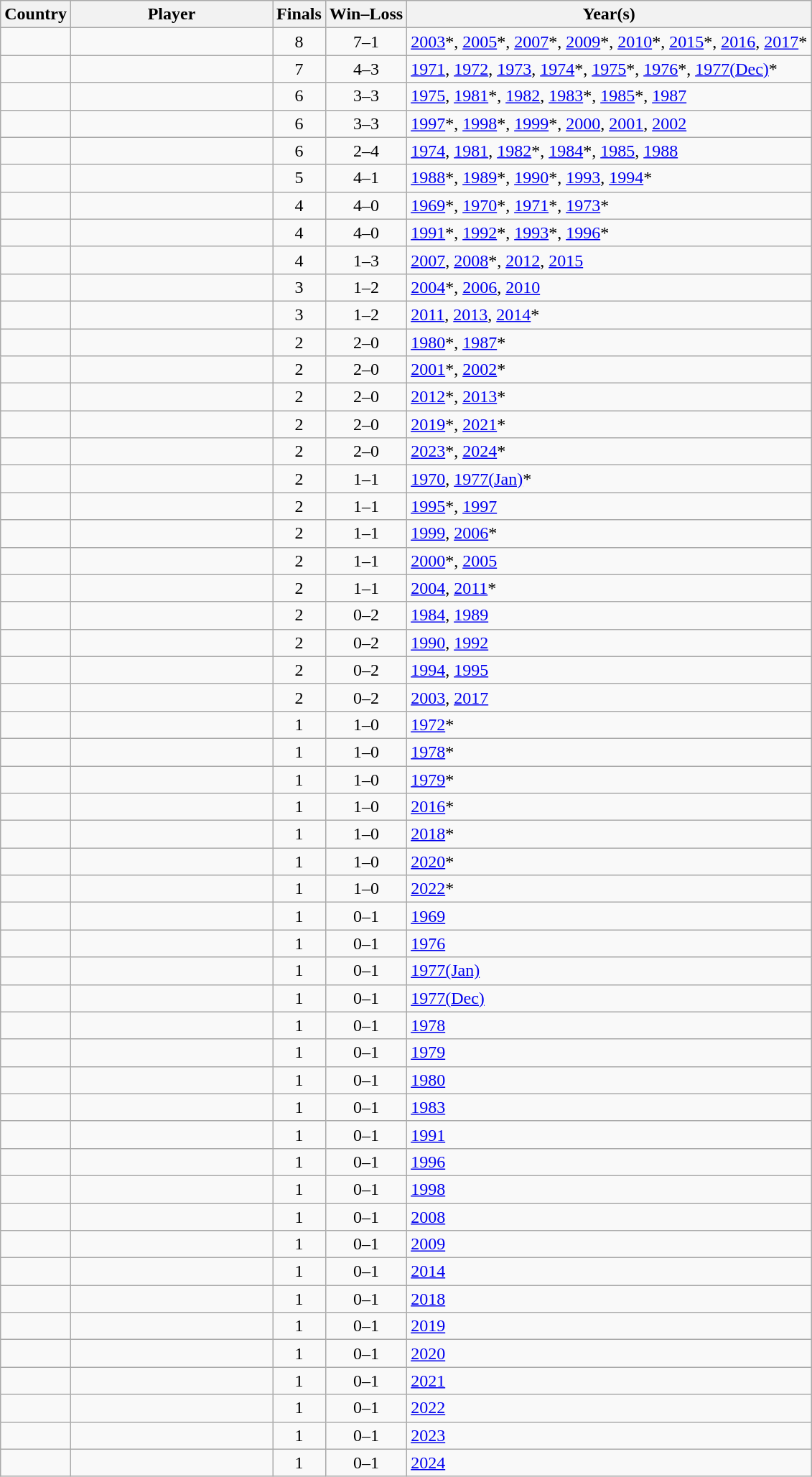<table class="sortable wikitable">
<tr>
<th>Country</th>
<th width="180">Player</th>
<th>Finals</th>
<th>Win–Loss</th>
<th>Year(s)</th>
</tr>
<tr>
<td></td>
<td></td>
<td align=center>8</td>
<td align=center>7–1</td>
<td><a href='#'>2003</a>*, <a href='#'>2005</a>*, <a href='#'>2007</a>*, <a href='#'>2009</a>*, <a href='#'>2010</a>*, <a href='#'>2015</a>*, <a href='#'>2016</a>, <a href='#'>2017</a>*</td>
</tr>
<tr>
<td></td>
<td></td>
<td align=center>7</td>
<td align=center>4–3</td>
<td><a href='#'>1971</a>, <a href='#'>1972</a>, <a href='#'>1973</a>, <a href='#'>1974</a>*, <a href='#'>1975</a>*, <a href='#'>1976</a>*, <a href='#'>1977(Dec)</a>*</td>
</tr>
<tr>
<td> </td>
<td></td>
<td align=center>6</td>
<td align=center>3–3</td>
<td><a href='#'>1975</a>, <a href='#'>1981</a>*, <a href='#'>1982</a>, <a href='#'>1983</a>*, <a href='#'>1985</a>*, <a href='#'>1987</a></td>
</tr>
<tr>
<td></td>
<td></td>
<td align=center>6</td>
<td align=center>3–3</td>
<td><a href='#'>1997</a>*, <a href='#'>1998</a>*, <a href='#'>1999</a>*, <a href='#'>2000</a>, <a href='#'>2001</a>, <a href='#'>2002</a></td>
</tr>
<tr>
<td></td>
<td></td>
<td align=center>6</td>
<td align=center>2–4</td>
<td><a href='#'>1974</a>, <a href='#'>1981</a>, <a href='#'>1982</a>*, <a href='#'>1984</a>*, <a href='#'>1985</a>, <a href='#'>1988</a></td>
</tr>
<tr>
<td></td>
<td></td>
<td align=center>5</td>
<td align=center>4–1</td>
<td><a href='#'>1988</a>*, <a href='#'>1989</a>*, <a href='#'>1990</a>*, <a href='#'>1993</a>, <a href='#'>1994</a>*</td>
</tr>
<tr>
<td></td>
<td></td>
<td align=center>4</td>
<td align=center>4–0</td>
<td><a href='#'>1969</a>*, <a href='#'>1970</a>*, <a href='#'>1971</a>*, <a href='#'>1973</a>*</td>
</tr>
<tr>
<td><br></td>
<td></td>
<td align=center>4</td>
<td align=center>4–0</td>
<td><a href='#'>1991</a>*, <a href='#'>1992</a>*, <a href='#'>1993</a>*, <a href='#'>1996</a>*</td>
</tr>
<tr>
<td></td>
<td></td>
<td align=center>4</td>
<td align=center>1–3</td>
<td><a href='#'>2007</a>, <a href='#'>2008</a>*, <a href='#'>2012</a>, <a href='#'>2015</a></td>
</tr>
<tr>
<td></td>
<td></td>
<td align=center>3</td>
<td align=center>1–2</td>
<td><a href='#'>2004</a>*, <a href='#'>2006</a>, <a href='#'>2010</a></td>
</tr>
<tr>
<td></td>
<td></td>
<td align=center>3</td>
<td align=center>1–2</td>
<td><a href='#'>2011</a>, <a href='#'>2013</a>, <a href='#'>2014</a>*</td>
</tr>
<tr>
<td></td>
<td></td>
<td align=center>2</td>
<td align=center>2–0</td>
<td><a href='#'>1980</a>*, <a href='#'>1987</a>*</td>
</tr>
<tr>
<td></td>
<td></td>
<td align=center>2</td>
<td align=center>2–0</td>
<td><a href='#'>2001</a>*, <a href='#'>2002</a>*</td>
</tr>
<tr>
<td></td>
<td></td>
<td align=center>2</td>
<td align=center>2–0</td>
<td><a href='#'>2012</a>*, <a href='#'>2013</a>*</td>
</tr>
<tr>
<td></td>
<td></td>
<td align=center>2</td>
<td align=center>2–0</td>
<td><a href='#'>2019</a>*, <a href='#'>2021</a>*</td>
</tr>
<tr>
<td></td>
<td></td>
<td align=center>2</td>
<td align=center>2–0</td>
<td><a href='#'>2023</a>*, <a href='#'>2024</a>*</td>
</tr>
<tr>
<td></td>
<td></td>
<td align=center>2</td>
<td align=center>1–1</td>
<td><a href='#'>1970</a>, <a href='#'>1977(Jan)</a>*</td>
</tr>
<tr>
<td></td>
<td></td>
<td align=center>2</td>
<td align=center>1–1</td>
<td><a href='#'>1995</a>*, <a href='#'>1997</a></td>
</tr>
<tr>
<td></td>
<td></td>
<td align=center>2</td>
<td align=center>1–1</td>
<td><a href='#'>1999</a>, <a href='#'>2006</a>*</td>
</tr>
<tr>
<td></td>
<td></td>
<td align=center>2</td>
<td align=center>1–1</td>
<td><a href='#'>2000</a>*, <a href='#'>2005</a></td>
</tr>
<tr>
<td></td>
<td></td>
<td align=center>2</td>
<td align=center>1–1</td>
<td><a href='#'>2004</a>,  <a href='#'>2011</a>*</td>
</tr>
<tr>
<td></td>
<td></td>
<td align=center>2</td>
<td align=center>0–2</td>
<td><a href='#'>1984</a>, <a href='#'>1989</a></td>
</tr>
<tr>
<td></td>
<td></td>
<td align=center>2</td>
<td align=center>0–2</td>
<td><a href='#'>1990</a>, <a href='#'>1992</a></td>
</tr>
<tr>
<td></td>
<td></td>
<td align=center>2</td>
<td align=center>0–2</td>
<td><a href='#'>1994</a>, <a href='#'>1995</a></td>
</tr>
<tr>
<td></td>
<td></td>
<td align=center>2</td>
<td align=center>0–2</td>
<td><a href='#'>2003</a>, <a href='#'>2017</a></td>
</tr>
<tr>
<td></td>
<td></td>
<td align=center>1</td>
<td align=center>1–0</td>
<td><a href='#'>1972</a>*</td>
</tr>
<tr>
<td></td>
<td></td>
<td align=center>1</td>
<td align=center>1–0</td>
<td><a href='#'>1978</a>*</td>
</tr>
<tr>
<td></td>
<td></td>
<td align=center>1</td>
<td align=center>1–0</td>
<td><a href='#'>1979</a>*</td>
</tr>
<tr>
<td></td>
<td></td>
<td align=center>1</td>
<td align=center>1–0</td>
<td><a href='#'>2016</a>*</td>
</tr>
<tr>
<td></td>
<td></td>
<td align=center>1</td>
<td align=center>1–0</td>
<td><a href='#'>2018</a>*</td>
</tr>
<tr>
<td></td>
<td></td>
<td align=center>1</td>
<td align=center>1–0</td>
<td><a href='#'>2020</a>*</td>
</tr>
<tr>
<td></td>
<td></td>
<td align=center>1</td>
<td align=center>1–0</td>
<td><a href='#'>2022</a>*</td>
</tr>
<tr>
<td></td>
<td></td>
<td align=center>1</td>
<td align=center>0–1</td>
<td><a href='#'>1969</a></td>
</tr>
<tr>
<td></td>
<td></td>
<td align=center>1</td>
<td align=center>0–1</td>
<td><a href='#'>1976</a></td>
</tr>
<tr>
<td></td>
<td></td>
<td align=center>1</td>
<td align=center>0–1</td>
<td><a href='#'>1977(Jan)</a></td>
</tr>
<tr>
<td></td>
<td></td>
<td align=center>1</td>
<td align=center>0–1</td>
<td><a href='#'>1977(Dec)</a></td>
</tr>
<tr>
<td></td>
<td></td>
<td align=center>1</td>
<td align=center>0–1</td>
<td><a href='#'>1978</a></td>
</tr>
<tr>
<td></td>
<td></td>
<td align=center>1</td>
<td align=center>0–1</td>
<td><a href='#'>1979</a></td>
</tr>
<tr>
<td></td>
<td></td>
<td align=center>1</td>
<td align=center>0–1</td>
<td><a href='#'>1980</a></td>
</tr>
<tr>
<td></td>
<td></td>
<td align=center>1</td>
<td align=center>0–1</td>
<td><a href='#'>1983</a></td>
</tr>
<tr>
<td></td>
<td></td>
<td align=center>1</td>
<td align=center>0–1</td>
<td><a href='#'>1991</a></td>
</tr>
<tr>
<td></td>
<td></td>
<td align=center>1</td>
<td align=center>0–1</td>
<td><a href='#'>1996</a></td>
</tr>
<tr>
<td></td>
<td></td>
<td align=center>1</td>
<td align=center>0–1</td>
<td><a href='#'>1998</a></td>
</tr>
<tr>
<td></td>
<td></td>
<td align=center>1</td>
<td align=center>0–1</td>
<td><a href='#'>2008</a></td>
</tr>
<tr>
<td></td>
<td></td>
<td align=center>1</td>
<td align=center>0–1</td>
<td><a href='#'>2009</a></td>
</tr>
<tr>
<td></td>
<td></td>
<td align=center>1</td>
<td align=center>0–1</td>
<td><a href='#'>2014</a></td>
</tr>
<tr>
<td></td>
<td></td>
<td align=center>1</td>
<td align=center>0–1</td>
<td><a href='#'>2018</a></td>
</tr>
<tr>
<td></td>
<td></td>
<td align=center>1</td>
<td align=center>0–1</td>
<td><a href='#'>2019</a></td>
</tr>
<tr>
<td></td>
<td></td>
<td align=center>1</td>
<td align=center>0–1</td>
<td><a href='#'>2020</a></td>
</tr>
<tr>
<td></td>
<td></td>
<td align=center>1</td>
<td align=center>0–1</td>
<td><a href='#'>2021</a></td>
</tr>
<tr>
<td></td>
<td></td>
<td align=center>1</td>
<td align=center>0–1</td>
<td><a href='#'>2022</a></td>
</tr>
<tr>
<td></td>
<td></td>
<td align=center>1</td>
<td align=center>0–1</td>
<td><a href='#'>2023</a></td>
</tr>
<tr>
<td></td>
<td></td>
<td align=center>1</td>
<td align=center>0–1</td>
<td><a href='#'>2024</a></td>
</tr>
</table>
